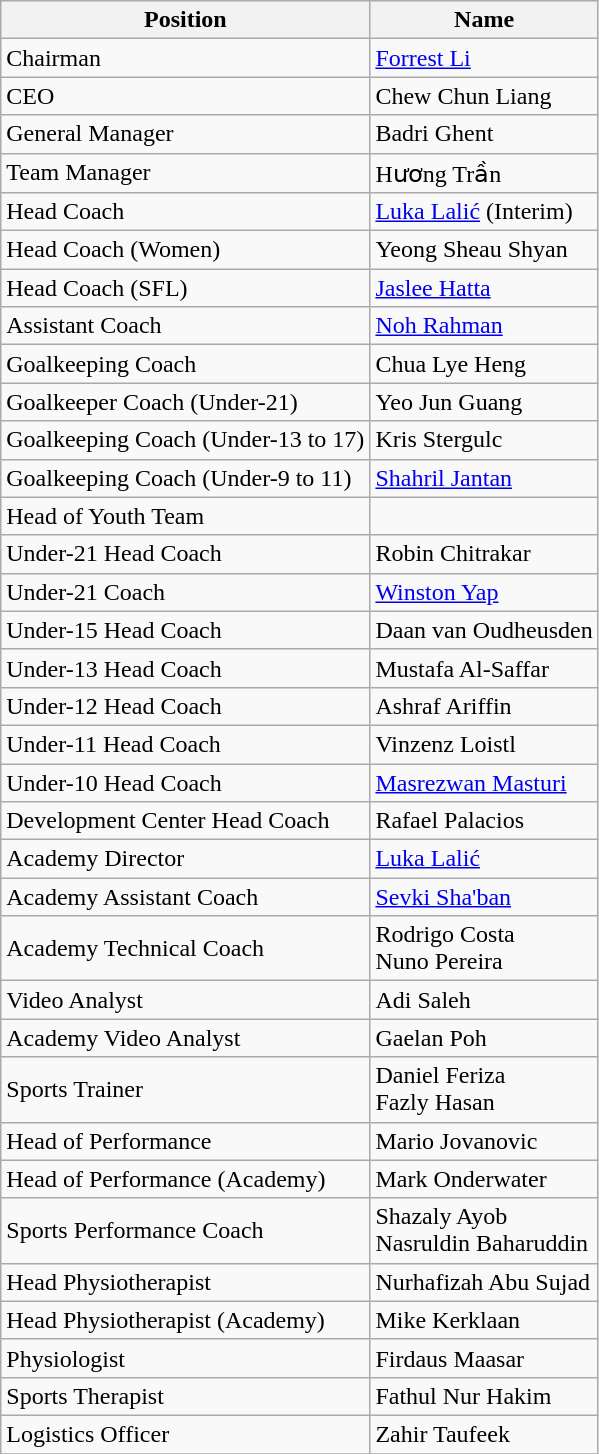<table class="wikitable">
<tr>
<th>Position</th>
<th>Name</th>
</tr>
<tr>
<td>Chairman</td>
<td> <a href='#'>Forrest Li</a></td>
</tr>
<tr>
<td>CEO</td>
<td> Chew Chun Liang</td>
</tr>
<tr>
<td>General Manager</td>
<td> Badri Ghent</td>
</tr>
<tr>
<td>Team Manager</td>
<td> Hương Trần</td>
</tr>
<tr>
<td>Head Coach</td>
<td> <a href='#'>Luka Lalić</a> (Interim)</td>
</tr>
<tr>
<td>Head Coach (Women)</td>
<td> Yeong Sheau Shyan</td>
</tr>
<tr>
<td>Head Coach (SFL)</td>
<td> <a href='#'>Jaslee Hatta</a></td>
</tr>
<tr>
<td>Assistant Coach</td>
<td> <a href='#'>Noh Rahman</a></td>
</tr>
<tr>
<td>Goalkeeping Coach</td>
<td> Chua Lye Heng</td>
</tr>
<tr>
<td>Goalkeeper Coach (Under-21)</td>
<td> Yeo Jun Guang</td>
</tr>
<tr>
<td>Goalkeeping Coach (Under-13 to 17)</td>
<td> Kris Stergulc <br></td>
</tr>
<tr>
<td>Goalkeeping Coach (Under-9 to 11)</td>
<td> <a href='#'>Shahril Jantan</a></td>
</tr>
<tr>
<td>Head of Youth Team</td>
<td></td>
</tr>
<tr>
<td>Under-21 Head Coach</td>
<td> Robin Chitrakar</td>
</tr>
<tr>
<td>Under-21 Coach</td>
<td> <a href='#'>Winston Yap</a></td>
</tr>
<tr>
<td>Under-15 Head Coach</td>
<td> Daan van Oudheusden</td>
</tr>
<tr>
<td>Under-13 Head Coach</td>
<td> Mustafa Al-Saffar</td>
</tr>
<tr>
<td>Under-12 Head Coach</td>
<td> Ashraf Ariffin</td>
</tr>
<tr>
<td>Under-11 Head Coach</td>
<td> Vinzenz Loistl</td>
</tr>
<tr>
<td>Under-10 Head Coach</td>
<td> <a href='#'>Masrezwan Masturi</a></td>
</tr>
<tr>
<td>Development Center Head Coach</td>
<td> Rafael Palacios <br></td>
</tr>
<tr>
<td>Academy Director</td>
<td> <a href='#'>Luka Lalić</a></td>
</tr>
<tr>
<td>Academy Assistant Coach</td>
<td> <a href='#'>Sevki Sha'ban</a></td>
</tr>
<tr>
<td>Academy Technical Coach</td>
<td> Rodrigo Costa <br>   Nuno Pereira <br></td>
</tr>
<tr>
<td>Video Analyst</td>
<td> Adi Saleh</td>
</tr>
<tr>
<td>Academy Video Analyst</td>
<td> Gaelan Poh</td>
</tr>
<tr>
<td>Sports Trainer</td>
<td> Daniel Feriza <br>  Fazly Hasan</td>
</tr>
<tr>
<td>Head of Performance</td>
<td> Mario Jovanovic</td>
</tr>
<tr>
<td>Head of Performance (Academy)</td>
<td> Mark Onderwater</td>
</tr>
<tr>
<td>Sports Performance Coach</td>
<td> Shazaly Ayob <br>  Nasruldin Baharuddin</td>
</tr>
<tr>
<td>Head Physiotherapist</td>
<td> Nurhafizah Abu Sujad </td>
</tr>
<tr>
<td>Head Physiotherapist (Academy)</td>
<td> Mike Kerklaan</td>
</tr>
<tr>
<td>Physiologist</td>
<td> Firdaus Maasar</td>
</tr>
<tr>
<td>Sports Therapist</td>
<td> Fathul Nur Hakim</td>
</tr>
<tr>
<td>Logistics Officer</td>
<td> Zahir Taufeek</td>
</tr>
<tr>
</tr>
</table>
